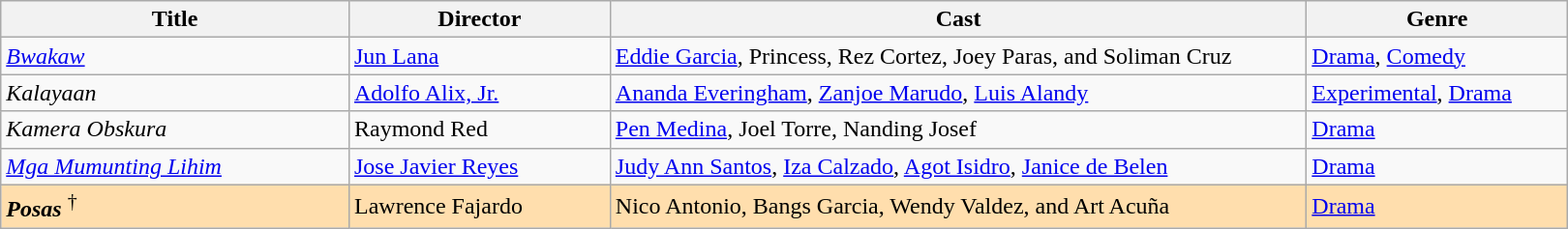<table class="wikitable">
<tr>
<th style="width:20%;">Title</th>
<th style="width:15%;">Director</th>
<th style="width:40%;">Cast</th>
<th style="width:15%;">Genre</th>
</tr>
<tr>
<td><em><a href='#'>Bwakaw</a></em></td>
<td><a href='#'>Jun Lana</a></td>
<td><a href='#'>Eddie Garcia</a>, Princess, Rez Cortez, Joey Paras, and Soliman Cruz</td>
<td><a href='#'>Drama</a>, <a href='#'>Comedy</a></td>
</tr>
<tr>
<td><em>Kalayaan</em></td>
<td><a href='#'>Adolfo Alix, Jr.</a></td>
<td><a href='#'>Ananda Everingham</a>, <a href='#'>Zanjoe Marudo</a>, <a href='#'>Luis Alandy</a></td>
<td><a href='#'>Experimental</a>, <a href='#'>Drama</a></td>
</tr>
<tr>
<td><em>Kamera Obskura</em></td>
<td>Raymond Red</td>
<td><a href='#'>Pen Medina</a>, Joel Torre, Nanding Josef</td>
<td><a href='#'>Drama</a></td>
</tr>
<tr>
<td><em><a href='#'>Mga Mumunting Lihim</a></em></td>
<td><a href='#'>Jose Javier Reyes</a></td>
<td><a href='#'>Judy Ann Santos</a>, <a href='#'>Iza Calzado</a>, <a href='#'>Agot Isidro</a>, <a href='#'>Janice de Belen</a></td>
<td><a href='#'>Drama</a></td>
</tr>
<tr style="background:#FFDEAD;">
<td><strong><em>Posas</em></strong>  <sup>†</sup></td>
<td>Lawrence Fajardo</td>
<td>Nico Antonio, Bangs Garcia, Wendy Valdez, and Art Acuña</td>
<td><a href='#'>Drama</a></td>
</tr>
</table>
